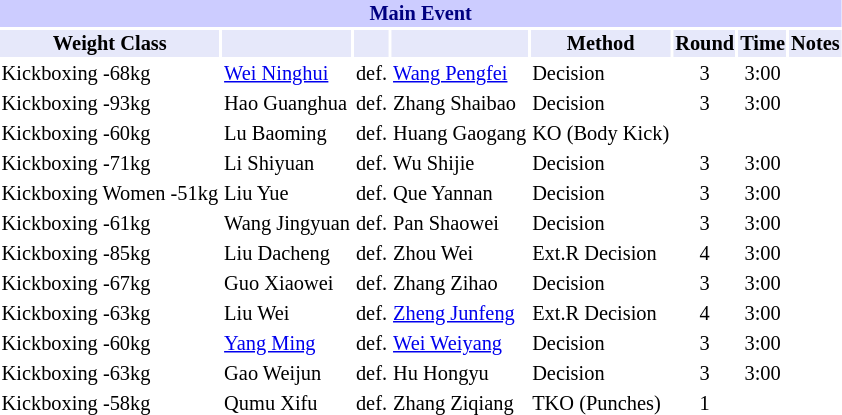<table class="toccolours" style="font-size: 85%;">
<tr>
<th colspan="8" style="background-color: #ccf; color: #000080; text-align: center;"><strong>Main Event</strong></th>
</tr>
<tr>
<th colspan="1" style="background-color: #E6E8FA; color: #000000; text-align: center;">Weight Class</th>
<th colspan="1" style="background-color: #E6E8FA; color: #000000; text-align: center;"></th>
<th colspan="1" style="background-color: #E6E8FA; color: #000000; text-align: center;"></th>
<th colspan="1" style="background-color: #E6E8FA; color: #000000; text-align: center;"></th>
<th colspan="1" style="background-color: #E6E8FA; color: #000000; text-align: center;">Method</th>
<th colspan="1" style="background-color: #E6E8FA; color: #000000; text-align: center;">Round</th>
<th colspan="1" style="background-color: #E6E8FA; color: #000000; text-align: center;">Time</th>
<th colspan="1" style="background-color: #E6E8FA; color: #000000; text-align: center;">Notes</th>
</tr>
<tr>
<td>Kickboxing -68kg</td>
<td> <a href='#'>Wei Ninghui</a></td>
<td align=center>def.</td>
<td> <a href='#'>Wang Pengfei</a></td>
<td>Decision</td>
<td align=center>3</td>
<td align=center>3:00</td>
<td></td>
</tr>
<tr>
<td>Kickboxing -93kg</td>
<td> Hao Guanghua</td>
<td align=center>def.</td>
<td> Zhang Shaibao</td>
<td>Decision</td>
<td align=center>3</td>
<td align=center>3:00</td>
<td></td>
</tr>
<tr>
<td>Kickboxing -60kg</td>
<td> Lu Baoming</td>
<td align=center>def.</td>
<td> Huang Gaogang</td>
<td>KO (Body Kick)</td>
<td align=center></td>
<td align=center></td>
<td></td>
</tr>
<tr>
<td>Kickboxing -71kg</td>
<td> Li Shiyuan</td>
<td align=center>def.</td>
<td> Wu Shijie</td>
<td>Decision</td>
<td align=center>3</td>
<td align=center>3:00</td>
<td></td>
</tr>
<tr>
<td>Kickboxing Women -51kg</td>
<td> Liu Yue</td>
<td align=center>def.</td>
<td> Que Yannan</td>
<td>Decision</td>
<td align=center>3</td>
<td align=center>3:00</td>
<td></td>
</tr>
<tr>
<td>Kickboxing -61kg</td>
<td> Wang Jingyuan</td>
<td align=center>def.</td>
<td> Pan Shaowei</td>
<td>Decision</td>
<td align=center>3</td>
<td align=center>3:00</td>
<td></td>
</tr>
<tr>
<td>Kickboxing -85kg</td>
<td> Liu Dacheng</td>
<td align=center>def.</td>
<td> Zhou Wei</td>
<td>Ext.R Decision</td>
<td align=center>4</td>
<td align=center>3:00</td>
<td></td>
</tr>
<tr>
<td>Kickboxing -67kg</td>
<td> Guo Xiaowei</td>
<td align=center>def.</td>
<td> Zhang Zihao</td>
<td>Decision</td>
<td align=center>3</td>
<td align=center>3:00</td>
<td></td>
</tr>
<tr>
<td>Kickboxing -63kg</td>
<td> Liu Wei</td>
<td align=center>def.</td>
<td> <a href='#'>Zheng Junfeng</a></td>
<td>Ext.R Decision</td>
<td align=center>4</td>
<td align=center>3:00</td>
<td></td>
</tr>
<tr>
<td>Kickboxing -60kg</td>
<td> <a href='#'>Yang Ming</a></td>
<td align=center>def.</td>
<td> <a href='#'>Wei Weiyang</a></td>
<td>Decision</td>
<td align=center>3</td>
<td align=center>3:00</td>
<td></td>
</tr>
<tr>
<td>Kickboxing -63kg</td>
<td> Gao Weijun</td>
<td align=center>def.</td>
<td> Hu Hongyu</td>
<td>Decision</td>
<td align=center>3</td>
<td align=center>3:00</td>
<td></td>
</tr>
<tr>
<td>Kickboxing -58kg</td>
<td> Qumu Xifu</td>
<td align=center>def.</td>
<td> Zhang Ziqiang</td>
<td>TKO (Punches)</td>
<td align=center>1</td>
<td align=center></td>
<td></td>
</tr>
</table>
